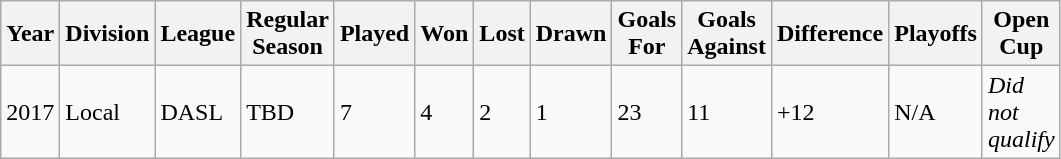<table class="wikitable">
<tr>
<th>Year</th>
<th>Division</th>
<th>League</th>
<th>Regular<br>Season</th>
<th>Played</th>
<th>Won</th>
<th>Lost</th>
<th>Drawn</th>
<th>Goals<br>For</th>
<th>Goals<br>Against</th>
<th>Difference</th>
<th>Playoffs</th>
<th>Open<br>Cup</th>
</tr>
<tr>
<td>2017</td>
<td>Local</td>
<td>DASL</td>
<td>TBD</td>
<td>7</td>
<td>4</td>
<td>2</td>
<td>1</td>
<td>23</td>
<td>11</td>
<td>+12</td>
<td>N/A</td>
<td><em>Did</em><br><em>not</em><br><em>qualify</em></td>
</tr>
</table>
